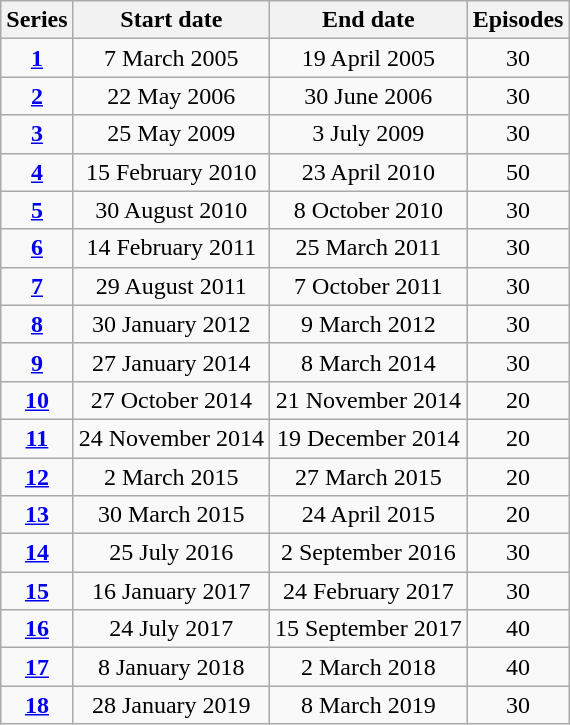<table class="wikitable" style="text-align:center;">
<tr>
<th>Series</th>
<th>Start date</th>
<th>End date</th>
<th>Episodes</th>
</tr>
<tr>
<td><strong><a href='#'>1</a></strong></td>
<td>7 March 2005</td>
<td>19 April 2005</td>
<td>30</td>
</tr>
<tr>
<td><strong><a href='#'>2</a></strong></td>
<td>22 May 2006</td>
<td>30 June 2006</td>
<td>30</td>
</tr>
<tr>
<td><strong><a href='#'>3</a></strong></td>
<td>25 May 2009</td>
<td>3 July 2009</td>
<td>30</td>
</tr>
<tr>
<td><strong><a href='#'>4</a></strong></td>
<td>15 February 2010</td>
<td>23 April 2010</td>
<td>50</td>
</tr>
<tr>
<td><strong><a href='#'>5</a></strong></td>
<td>30 August 2010</td>
<td>8 October 2010</td>
<td>30</td>
</tr>
<tr>
<td><strong><a href='#'>6</a></strong></td>
<td>14 February 2011</td>
<td>25 March 2011</td>
<td>30</td>
</tr>
<tr>
<td><strong><a href='#'>7</a></strong></td>
<td>29 August 2011</td>
<td>7 October 2011</td>
<td>30</td>
</tr>
<tr>
<td><strong><a href='#'>8</a></strong></td>
<td>30 January 2012</td>
<td>9 March 2012</td>
<td>30</td>
</tr>
<tr>
<td><strong><a href='#'>9</a></strong></td>
<td>27 January 2014</td>
<td>8 March 2014</td>
<td>30</td>
</tr>
<tr>
<td><strong><a href='#'>10</a></strong></td>
<td>27 October 2014</td>
<td>21 November 2014</td>
<td>20</td>
</tr>
<tr>
<td><strong><a href='#'>11</a></strong></td>
<td>24 November 2014</td>
<td>19 December 2014</td>
<td>20</td>
</tr>
<tr>
<td><strong><a href='#'>12</a></strong></td>
<td>2 March 2015</td>
<td>27 March 2015</td>
<td>20</td>
</tr>
<tr>
<td><strong><a href='#'>13</a></strong></td>
<td>30 March 2015</td>
<td>24 April 2015</td>
<td>20</td>
</tr>
<tr>
<td><strong><a href='#'>14</a></strong></td>
<td>25 July 2016</td>
<td>2 September 2016</td>
<td>30</td>
</tr>
<tr>
<td><strong><a href='#'>15</a></strong></td>
<td>16 January 2017</td>
<td>24 February 2017</td>
<td>30</td>
</tr>
<tr>
<td><strong><a href='#'>16</a></strong></td>
<td>24 July 2017</td>
<td>15 September 2017</td>
<td>40</td>
</tr>
<tr>
<td><strong><a href='#'>17</a></strong></td>
<td>8 January 2018</td>
<td>2 March 2018</td>
<td>40</td>
</tr>
<tr>
<td><strong><a href='#'>18</a></strong></td>
<td>28 January 2019</td>
<td>8 March 2019</td>
<td>30</td>
</tr>
</table>
